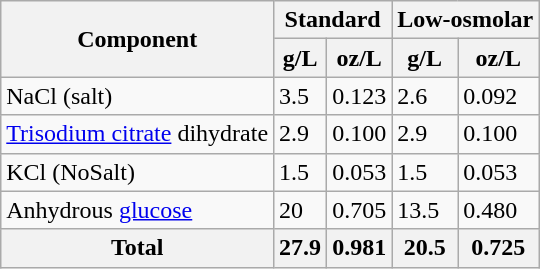<table class=wikitable right>
<tr>
<th rowspan=2>Component</th>
<th colspan=2>Standard</th>
<th colspan=2>Low-osmolar</th>
</tr>
<tr>
<th>g/L</th>
<th>oz/L</th>
<th>g/L</th>
<th>oz/L</th>
</tr>
<tr>
<td>NaCl (salt)</td>
<td>3.5</td>
<td>0.123</td>
<td>2.6</td>
<td>0.092</td>
</tr>
<tr>
<td><a href='#'>Trisodium citrate</a> dihydrate</td>
<td>2.9</td>
<td>0.100</td>
<td>2.9</td>
<td>0.100</td>
</tr>
<tr>
<td>KCl (NoSalt)</td>
<td>1.5</td>
<td>0.053</td>
<td>1.5</td>
<td>0.053</td>
</tr>
<tr>
<td>Anhydrous <a href='#'>glucose</a></td>
<td>20</td>
<td>0.705</td>
<td>13.5</td>
<td>0.480</td>
</tr>
<tr>
<th>Total</th>
<th>27.9</th>
<th>0.981</th>
<th>20.5</th>
<th>0.725</th>
</tr>
</table>
